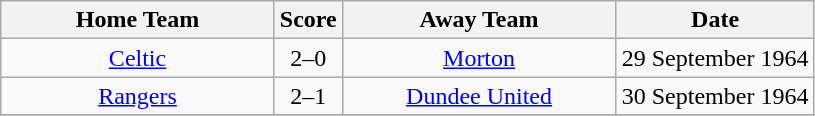<table class="wikitable" style="text-align:center;">
<tr>
<th width=175>Home Team</th>
<th width=20>Score</th>
<th width=175>Away Team</th>
<th width= 125>Date</th>
</tr>
<tr>
<td><a href='#'>Celtic</a></td>
<td>2–0</td>
<td><a href='#'>Morton</a></td>
<td>29 September 1964</td>
</tr>
<tr>
<td><a href='#'>Rangers</a></td>
<td>2–1</td>
<td><a href='#'>Dundee United</a></td>
<td>30 September 1964</td>
</tr>
<tr>
</tr>
</table>
